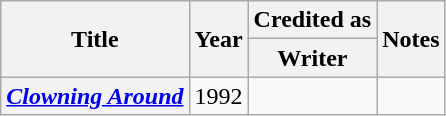<table class="wikitable plainrowheaders sortable">
<tr>
<th rowspan="2" scope="col">Title</th>
<th rowspan="2" scope="col">Year</th>
<th colspan="1" scope="col">Credited as</th>
<th rowspan="2" scope="col" class="unsortable">Notes</th>
</tr>
<tr>
<th>Writer</th>
</tr>
<tr>
<th scope=row><em><a href='#'>Clowning Around</a></em></th>
<td>1992</td>
<td></td>
<td></td>
</tr>
</table>
